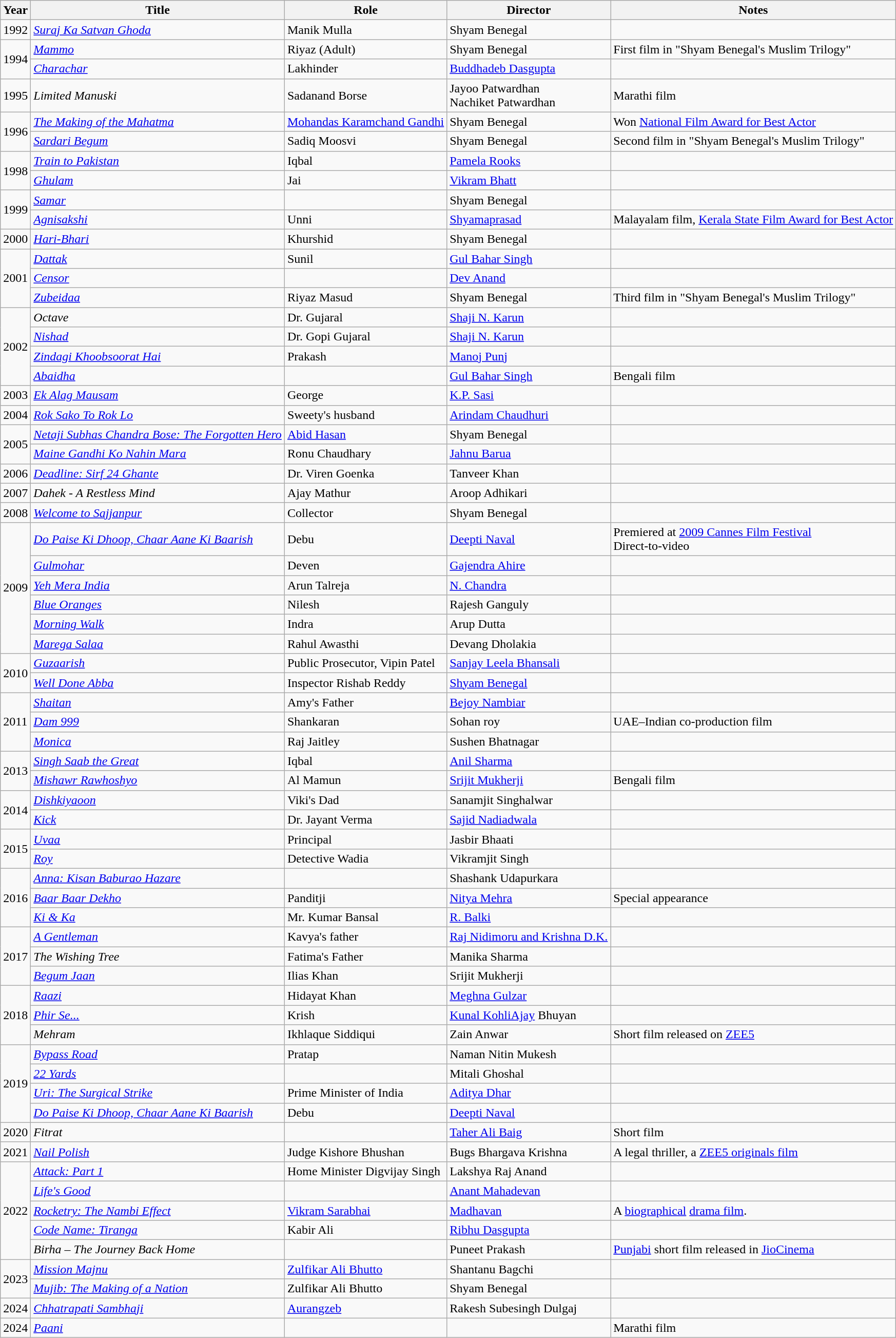<table class="wikitable sortable">
<tr>
<th>Year</th>
<th>Title</th>
<th>Role</th>
<th>Director</th>
<th>Notes</th>
</tr>
<tr>
<td>1992</td>
<td><em><a href='#'>Suraj Ka Satvan Ghoda</a></em></td>
<td>Manik Mulla</td>
<td>Shyam Benegal</td>
<td></td>
</tr>
<tr>
<td rowspan="2">1994</td>
<td><em><a href='#'>Mammo</a></em></td>
<td>Riyaz (Adult)</td>
<td>Shyam Benegal</td>
<td>First film in "Shyam Benegal's Muslim Trilogy"</td>
</tr>
<tr>
<td><em><a href='#'>Charachar</a></em></td>
<td>Lakhinder</td>
<td><a href='#'>Buddhadeb Dasgupta</a></td>
<td></td>
</tr>
<tr>
<td>1995</td>
<td><em>Limited Manuski</em></td>
<td>Sadanand Borse</td>
<td>Jayoo Patwardhan<br>Nachiket Patwardhan</td>
<td>Marathi film</td>
</tr>
<tr>
<td rowspan="2">1996</td>
<td><em><a href='#'>The Making of the Mahatma</a></em></td>
<td><a href='#'>Mohandas Karamchand Gandhi</a></td>
<td>Shyam Benegal</td>
<td>Won <a href='#'>National Film Award for Best Actor</a></td>
</tr>
<tr>
<td><em><a href='#'>Sardari Begum</a></em></td>
<td>Sadiq Moosvi</td>
<td>Shyam Benegal</td>
<td>Second film in "Shyam Benegal's Muslim Trilogy"</td>
</tr>
<tr>
<td rowspan="2">1998</td>
<td><em><a href='#'>Train to Pakistan</a></em></td>
<td>Iqbal</td>
<td><a href='#'>Pamela Rooks</a></td>
<td></td>
</tr>
<tr>
<td><em><a href='#'>Ghulam</a></em></td>
<td>Jai</td>
<td><a href='#'>Vikram Bhatt</a></td>
<td></td>
</tr>
<tr>
<td rowspan="2">1999</td>
<td><em><a href='#'>Samar</a></em></td>
<td></td>
<td>Shyam Benegal</td>
<td></td>
</tr>
<tr>
<td><em><a href='#'>Agnisakshi</a></em></td>
<td>Unni</td>
<td><a href='#'>Shyamaprasad</a></td>
<td>Malayalam film, <a href='#'>Kerala State Film Award for Best Actor</a></td>
</tr>
<tr>
<td>2000</td>
<td><em><a href='#'>Hari-Bhari</a></em></td>
<td>Khurshid</td>
<td>Shyam Benegal</td>
<td></td>
</tr>
<tr>
<td rowspan="3">2001</td>
<td><em><a href='#'>Dattak</a></em></td>
<td>Sunil</td>
<td><a href='#'>Gul Bahar Singh</a></td>
<td></td>
</tr>
<tr>
<td><em><a href='#'>Censor</a></em></td>
<td></td>
<td><a href='#'>Dev Anand</a></td>
<td></td>
</tr>
<tr>
<td><em><a href='#'>Zubeidaa</a></em></td>
<td>Riyaz Masud</td>
<td>Shyam Benegal</td>
<td>Third film in "Shyam Benegal's Muslim Trilogy"</td>
</tr>
<tr>
<td rowspan="4">2002</td>
<td><em>Octave</em></td>
<td>Dr. Gujaral</td>
<td><a href='#'>Shaji N. Karun</a></td>
<td></td>
</tr>
<tr>
<td><em><a href='#'>Nishad</a></em></td>
<td>Dr. Gopi Gujaral</td>
<td><a href='#'>Shaji N. Karun</a></td>
<td></td>
</tr>
<tr>
<td><em><a href='#'>Zindagi Khoobsoorat Hai</a></em></td>
<td>Prakash</td>
<td><a href='#'>Manoj Punj</a></td>
<td></td>
</tr>
<tr>
<td><em><a href='#'>Abaidha</a></em></td>
<td></td>
<td><a href='#'>Gul Bahar Singh</a></td>
<td>Bengali film</td>
</tr>
<tr>
<td>2003</td>
<td><em><a href='#'>Ek Alag Mausam</a></em></td>
<td>George</td>
<td><a href='#'>K.P. Sasi</a></td>
<td></td>
</tr>
<tr>
<td>2004</td>
<td><em><a href='#'>Rok Sako To Rok Lo</a></em></td>
<td>Sweety's husband</td>
<td><a href='#'>Arindam Chaudhuri</a></td>
<td></td>
</tr>
<tr>
<td rowspan="2">2005</td>
<td><em><a href='#'>Netaji Subhas Chandra Bose: The Forgotten Hero</a></em></td>
<td><a href='#'>Abid Hasan</a></td>
<td>Shyam Benegal</td>
<td></td>
</tr>
<tr>
<td><em><a href='#'>Maine Gandhi Ko Nahin Mara</a></em></td>
<td>Ronu Chaudhary</td>
<td><a href='#'>Jahnu Barua</a></td>
<td></td>
</tr>
<tr>
<td>2006</td>
<td><em><a href='#'>Deadline: Sirf 24 Ghante</a></em></td>
<td>Dr. Viren Goenka</td>
<td>Tanveer Khan</td>
<td></td>
</tr>
<tr>
<td>2007</td>
<td><em>Dahek - A Restless Mind</em></td>
<td>Ajay Mathur</td>
<td>Aroop Adhikari</td>
<td></td>
</tr>
<tr>
<td>2008</td>
<td><em><a href='#'>Welcome to Sajjanpur</a></em></td>
<td>Collector</td>
<td>Shyam Benegal</td>
<td></td>
</tr>
<tr>
<td rowspan="6">2009</td>
<td><em><a href='#'>Do Paise Ki Dhoop, Chaar Aane Ki Baarish</a></em></td>
<td>Debu</td>
<td><a href='#'>Deepti Naval</a></td>
<td>Premiered at <a href='#'>2009 Cannes Film Festival</a><br>Direct-to-video</td>
</tr>
<tr>
<td><em><a href='#'>Gulmohar</a></em></td>
<td>Deven</td>
<td><a href='#'>Gajendra Ahire</a></td>
<td></td>
</tr>
<tr>
<td><em><a href='#'>Yeh Mera India</a></em></td>
<td>Arun Talreja</td>
<td><a href='#'>N. Chandra</a></td>
<td></td>
</tr>
<tr>
<td><em><a href='#'>Blue Oranges</a></em></td>
<td>Nilesh</td>
<td>Rajesh Ganguly</td>
<td></td>
</tr>
<tr>
<td><em><a href='#'>Morning Walk</a></em></td>
<td>Indra</td>
<td>Arup Dutta</td>
<td></td>
</tr>
<tr>
<td><em><a href='#'>Marega Salaa</a></em></td>
<td>Rahul Awasthi</td>
<td>Devang Dholakia</td>
<td></td>
</tr>
<tr>
<td rowspan="2">2010</td>
<td><em><a href='#'>Guzaarish</a></em></td>
<td>Public Prosecutor, Vipin Patel</td>
<td><a href='#'>Sanjay Leela Bhansali</a></td>
<td></td>
</tr>
<tr>
<td><em><a href='#'>Well Done Abba</a></em></td>
<td>Inspector Rishab Reddy</td>
<td><a href='#'>Shyam Benegal</a></td>
<td></td>
</tr>
<tr>
<td rowspan="3">2011</td>
<td><em><a href='#'>Shaitan</a></em></td>
<td>Amy's Father</td>
<td><a href='#'>Bejoy Nambiar</a></td>
<td></td>
</tr>
<tr>
<td><em><a href='#'>Dam 999</a></em></td>
<td>Shankaran</td>
<td>Sohan roy</td>
<td>UAE–Indian co-production film</td>
</tr>
<tr>
<td><em><a href='#'>Monica</a></em></td>
<td>Raj Jaitley</td>
<td>Sushen Bhatnagar</td>
<td></td>
</tr>
<tr>
<td rowspan="2">2013</td>
<td><em><a href='#'>Singh Saab the Great</a></em></td>
<td>Iqbal</td>
<td><a href='#'>Anil Sharma</a></td>
<td></td>
</tr>
<tr>
<td><em><a href='#'>Mishawr Rawhoshyo</a></em></td>
<td>Al Mamun</td>
<td><a href='#'>Srijit Mukherji</a></td>
<td>Bengali film</td>
</tr>
<tr>
<td rowspan="2">2014</td>
<td><em><a href='#'>Dishkiyaoon</a></em></td>
<td>Viki's Dad</td>
<td>Sanamjit Singhalwar</td>
<td></td>
</tr>
<tr>
<td><em><a href='#'>Kick</a></em></td>
<td>Dr. Jayant Verma</td>
<td><a href='#'>Sajid Nadiadwala</a></td>
<td></td>
</tr>
<tr>
<td rowspan="2">2015</td>
<td><em><a href='#'>Uvaa</a></em></td>
<td>Principal</td>
<td>Jasbir Bhaati</td>
<td></td>
</tr>
<tr>
<td><em><a href='#'>Roy</a></em></td>
<td>Detective Wadia</td>
<td>Vikramjit Singh</td>
<td></td>
</tr>
<tr>
<td rowspan="3">2016</td>
<td><em><a href='#'>Anna: Kisan Baburao Hazare</a></em></td>
<td></td>
<td>Shashank Udapurkara</td>
<td></td>
</tr>
<tr>
<td><em><a href='#'>Baar Baar Dekho</a></em></td>
<td>Panditji</td>
<td><a href='#'>Nitya Mehra</a></td>
<td>Special appearance</td>
</tr>
<tr>
<td><em><a href='#'>Ki & Ka</a></em></td>
<td>Mr. Kumar Bansal</td>
<td><a href='#'>R. Balki</a></td>
<td></td>
</tr>
<tr>
<td rowspan="3">2017</td>
<td><em><a href='#'>A Gentleman</a></em></td>
<td>Kavya's father</td>
<td><a href='#'>Raj Nidimoru and Krishna D.K.</a></td>
<td></td>
</tr>
<tr>
<td><em>The Wishing Tree</em></td>
<td>Fatima's Father</td>
<td>Manika Sharma</td>
<td></td>
</tr>
<tr>
<td><em><a href='#'>Begum Jaan</a></em></td>
<td>Ilias Khan</td>
<td>Srijit Mukherji</td>
<td></td>
</tr>
<tr>
<td rowspan="3">2018</td>
<td><em><a href='#'>Raazi</a></em></td>
<td>Hidayat Khan</td>
<td><a href='#'>Meghna Gulzar</a></td>
<td></td>
</tr>
<tr>
<td><em><a href='#'>Phir Se...</a></em></td>
<td>Krish</td>
<td><a href='#'>Kunal KohliAjay</a> Bhuyan</td>
<td></td>
</tr>
<tr>
<td><em>Mehram</em></td>
<td>Ikhlaque Siddiqui</td>
<td>Zain Anwar</td>
<td>Short film released on <a href='#'>ZEE5</a></td>
</tr>
<tr>
<td rowspan="4">2019</td>
<td><em><a href='#'>Bypass Road</a></em></td>
<td>Pratap</td>
<td>Naman Nitin Mukesh</td>
<td></td>
</tr>
<tr>
<td><em><a href='#'>22 Yards</a></em></td>
<td></td>
<td>Mitali Ghoshal</td>
<td></td>
</tr>
<tr>
<td><em><a href='#'>Uri: The Surgical Strike</a></em></td>
<td>Prime Minister of India</td>
<td><a href='#'>Aditya Dhar</a></td>
<td></td>
</tr>
<tr>
<td><em><a href='#'>Do Paise Ki Dhoop, Chaar Aane Ki Baarish</a></em></td>
<td>Debu</td>
<td><a href='#'>Deepti Naval</a></td>
<td></td>
</tr>
<tr>
<td>2020</td>
<td><em>Fitrat</em></td>
<td></td>
<td><a href='#'>Taher Ali Baig</a></td>
<td>Short film</td>
</tr>
<tr>
<td>2021</td>
<td><em><a href='#'>Nail Polish</a></em></td>
<td>Judge Kishore Bhushan</td>
<td>Bugs Bhargava Krishna</td>
<td>A legal thriller, a <a href='#'>ZEE5 originals film</a></td>
</tr>
<tr>
<td rowspan="5">2022</td>
<td><em><a href='#'>Attack: Part 1</a></em></td>
<td>Home Minister Digvijay Singh</td>
<td>Lakshya Raj Anand</td>
<td></td>
</tr>
<tr>
<td><em><a href='#'>Life's Good</a></em></td>
<td></td>
<td><a href='#'>Anant Mahadevan</a></td>
<td></td>
</tr>
<tr>
<td><em><a href='#'>Rocketry: The Nambi Effect</a></em></td>
<td><a href='#'>Vikram Sarabhai</a></td>
<td><a href='#'>Madhavan</a></td>
<td>A <a href='#'>biographical</a> <a href='#'>drama film</a>.</td>
</tr>
<tr>
<td><em><a href='#'>Code Name: Tiranga</a></em></td>
<td>Kabir Ali</td>
<td><a href='#'>Ribhu Dasgupta</a></td>
<td></td>
</tr>
<tr>
<td><em>Birha – The Journey Back Home</em></td>
<td></td>
<td>Puneet Prakash</td>
<td><a href='#'>Punjabi</a> short film released in <a href='#'>JioCinema</a></td>
</tr>
<tr>
<td rowspan="2">2023</td>
<td><em><a href='#'>Mission Majnu</a></em></td>
<td><a href='#'>Zulfikar Ali Bhutto</a></td>
<td>Shantanu Bagchi</td>
<td></td>
</tr>
<tr>
<td><em><a href='#'>Mujib: The Making of a Nation</a></em></td>
<td>Zulfikar Ali Bhutto</td>
<td>Shyam Benegal</td>
<td></td>
</tr>
<tr>
<td>2024</td>
<td><em><a href='#'>Chhatrapati Sambhaji</a></em></td>
<td><a href='#'>Aurangzeb</a></td>
<td>Rakesh Subesingh Dulgaj</td>
<td></td>
</tr>
<tr>
<td>2024</td>
<td><em><a href='#'>Paani</a></em></td>
<td></td>
<td></td>
<td>Marathi film</td>
</tr>
</table>
